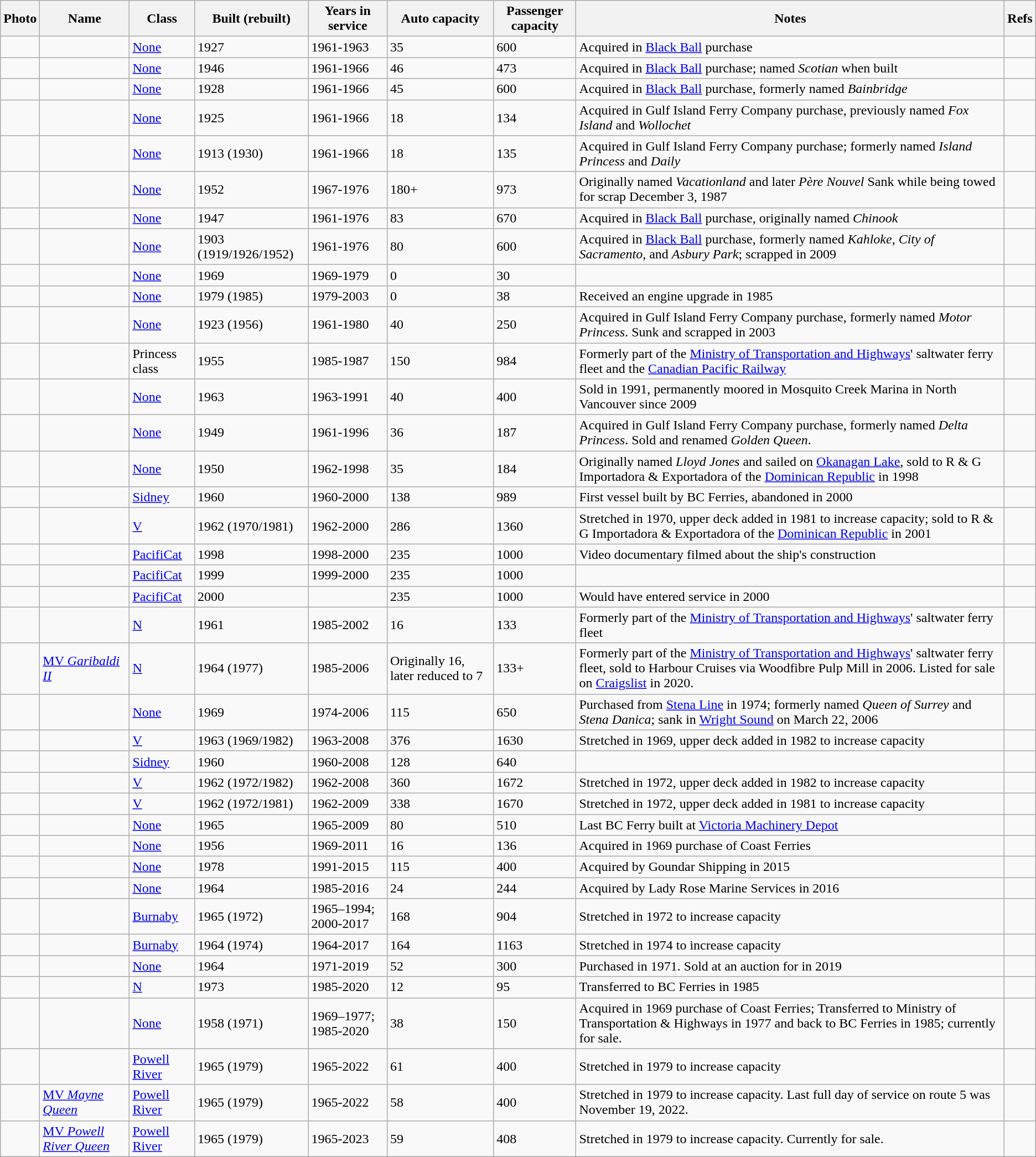<table class="wikitable sortable">
<tr>
<th class="unsortable">Photo</th>
<th>Name</th>
<th>Class</th>
<th>Built (rebuilt)</th>
<th>Years in service</th>
<th>Auto capacity</th>
<th>Passenger capacity</th>
<th>Notes</th>
<th>Refs</th>
</tr>
<tr>
<td></td>
<td></td>
<td><a href='#'>None</a></td>
<td>1927</td>
<td>1961-1963</td>
<td>35</td>
<td>600</td>
<td>Acquired in <a href='#'>Black Ball</a> purchase</td>
<td></td>
</tr>
<tr>
<td></td>
<td></td>
<td><a href='#'>None</a></td>
<td>1946</td>
<td>1961-1966</td>
<td>46</td>
<td>473</td>
<td>Acquired in <a href='#'>Black Ball</a> purchase; named <em>Scotian</em> when built</td>
<td></td>
</tr>
<tr>
<td></td>
<td></td>
<td><a href='#'>None</a></td>
<td>1928</td>
<td>1961-1966</td>
<td>45</td>
<td>600</td>
<td>Acquired in <a href='#'>Black Ball</a> purchase, formerly named <em>Bainbridge</em></td>
<td></td>
</tr>
<tr>
<td></td>
<td></td>
<td><a href='#'>None</a></td>
<td>1925</td>
<td>1961-1966</td>
<td>18</td>
<td>134</td>
<td>Acquired in Gulf Island Ferry Company purchase, previously named <em>Fox Island</em> and <em>Wollochet</em></td>
<td></td>
</tr>
<tr>
<td></td>
<td></td>
<td><a href='#'>None</a></td>
<td>1913 (1930)</td>
<td>1961-1966</td>
<td>18</td>
<td>135</td>
<td>Acquired in Gulf Island Ferry Company purchase; formerly named <em>Island Princess</em> and <em>Daily</em></td>
<td></td>
</tr>
<tr>
<td></td>
<td></td>
<td><a href='#'>None</a></td>
<td>1952</td>
<td>1967-1976</td>
<td>180+</td>
<td>973</td>
<td>Originally named <em>Vacationland</em> and later <em>Père Nouvel</em> Sank while being towed for scrap December 3, 1987</td>
<td></td>
</tr>
<tr>
<td></td>
<td></td>
<td><a href='#'>None</a></td>
<td>1947</td>
<td>1961-1976</td>
<td>83</td>
<td>670</td>
<td>Acquired in <a href='#'>Black Ball</a> purchase, originally named <em>Chinook</em></td>
<td></td>
</tr>
<tr>
<td></td>
<td></td>
<td><a href='#'>None</a></td>
<td>1903 (1919/1926/1952)</td>
<td>1961-1976</td>
<td>80</td>
<td>600</td>
<td>Acquired in <a href='#'>Black Ball</a> purchase, formerly named <em>Kahloke</em>, <em>City of Sacramento</em>, and <em>Asbury Park</em>; scrapped in 2009</td>
<td></td>
</tr>
<tr>
<td></td>
<td></td>
<td><a href='#'>None</a></td>
<td>1969</td>
<td>1969-1979</td>
<td>0</td>
<td>30</td>
<td></td>
<td></td>
</tr>
<tr>
<td></td>
<td></td>
<td><a href='#'>None</a></td>
<td>1979 (1985)</td>
<td>1979-2003</td>
<td>0</td>
<td>38</td>
<td>Received an engine upgrade in 1985</td>
<td></td>
</tr>
<tr>
<td></td>
<td></td>
<td><a href='#'>None</a></td>
<td>1923 (1956)</td>
<td>1961-1980</td>
<td>40</td>
<td>250</td>
<td>Acquired in Gulf Island Ferry Company purchase, formerly named <em>Motor Princess</em>. Sunk and scrapped in 2003</td>
<td></td>
</tr>
<tr>
<td></td>
<td></td>
<td>Princess class</td>
<td>1955</td>
<td>1985-1987</td>
<td>150</td>
<td>984</td>
<td>Formerly part of the <a href='#'>Ministry of Transportation and Highways</a>' saltwater ferry fleet and the <a href='#'>Canadian Pacific Railway</a></td>
<td></td>
</tr>
<tr>
<td></td>
<td></td>
<td><a href='#'>None</a></td>
<td>1963</td>
<td>1963-1991</td>
<td>40</td>
<td>400</td>
<td>Sold in 1991, permanently moored in Mosquito Creek Marina in North Vancouver since 2009</td>
<td></td>
</tr>
<tr>
<td></td>
<td></td>
<td><a href='#'>None</a></td>
<td>1949</td>
<td>1961-1996</td>
<td>36</td>
<td>187</td>
<td>Acquired in Gulf Island Ferry Company purchase, formerly named <em>Delta Princess</em>.  Sold and renamed <em>Golden Queen</em>.</td>
<td></td>
</tr>
<tr>
<td></td>
<td></td>
<td><a href='#'>None</a></td>
<td>1950</td>
<td>1962-1998</td>
<td>35</td>
<td>184</td>
<td>Originally named <em>Lloyd Jones</em> and sailed on <a href='#'>Okanagan Lake</a>, sold to R & G Importadora & Exportadora of the <a href='#'>Dominican Republic</a> in 1998</td>
<td></td>
</tr>
<tr>
<td></td>
<td></td>
<td><a href='#'>Sidney</a></td>
<td>1960</td>
<td>1960-2000</td>
<td>138</td>
<td>989</td>
<td>First vessel built by BC Ferries, abandoned in 2000</td>
<td></td>
</tr>
<tr>
<td></td>
<td></td>
<td><a href='#'>V</a></td>
<td>1962 (1970/1981)</td>
<td>1962-2000</td>
<td>286</td>
<td>1360</td>
<td>Stretched in 1970, upper deck added in 1981 to increase capacity; sold to R & G Importadora & Exportadora of the <a href='#'>Dominican Republic</a> in 2001</td>
<td></td>
</tr>
<tr>
<td></td>
<td></td>
<td><a href='#'>PacifiCat</a></td>
<td>1998</td>
<td>1998-2000</td>
<td>235</td>
<td>1000</td>
<td>Video documentary filmed about the ship's construction</td>
<td></td>
</tr>
<tr>
<td></td>
<td></td>
<td><a href='#'>PacifiCat</a></td>
<td>1999</td>
<td>1999-2000</td>
<td>235</td>
<td>1000</td>
<td></td>
<td></td>
</tr>
<tr>
<td></td>
<td></td>
<td><a href='#'>PacifiCat</a></td>
<td>2000</td>
<td></td>
<td>235</td>
<td>1000</td>
<td>Would have entered service in 2000</td>
<td></td>
</tr>
<tr>
<td></td>
<td></td>
<td><a href='#'>N</a></td>
<td>1961</td>
<td>1985-2002</td>
<td>16</td>
<td>133</td>
<td>Formerly part of the <a href='#'>Ministry of Transportation and Highways</a>' saltwater ferry fleet</td>
<td></td>
</tr>
<tr>
<td></td>
<td><a href='#'>MV <em>Garibaldi II</em></a></td>
<td><a href='#'>N</a></td>
<td>1964 (1977)</td>
<td>1985-2006</td>
<td>Originally 16, later reduced to 7</td>
<td>133+</td>
<td>Formerly part of the <a href='#'>Ministry of Transportation and Highways</a>' saltwater ferry fleet, sold to Harbour Cruises via Woodfibre Pulp Mill in 2006. Listed for sale on <a href='#'>Craigslist</a> in 2020.</td>
<td></td>
</tr>
<tr>
<td></td>
<td></td>
<td><a href='#'>None</a></td>
<td>1969</td>
<td>1974-2006</td>
<td>115</td>
<td>650</td>
<td>Purchased from <a href='#'>Stena Line</a> in 1974; formerly named <em>Queen of Surrey</em> and <em>Stena Danica</em>; sank in <a href='#'>Wright Sound</a> on March 22, 2006</td>
<td></td>
</tr>
<tr>
<td></td>
<td></td>
<td><a href='#'>V</a></td>
<td>1963 (1969/1982)</td>
<td>1963-2008</td>
<td>376</td>
<td>1630</td>
<td>Stretched in 1969, upper deck added in 1982 to increase capacity</td>
<td></td>
</tr>
<tr>
<td></td>
<td></td>
<td><a href='#'>Sidney</a></td>
<td>1960</td>
<td>1960-2008</td>
<td>128</td>
<td>640</td>
<td></td>
<td></td>
</tr>
<tr>
<td></td>
<td></td>
<td><a href='#'>V</a></td>
<td>1962 (1972/1982)</td>
<td>1962-2008</td>
<td>360</td>
<td>1672</td>
<td>Stretched in 1972, upper deck added in 1982 to increase capacity</td>
<td></td>
</tr>
<tr>
<td></td>
<td></td>
<td><a href='#'>V</a></td>
<td>1962 (1972/1981)</td>
<td>1962-2009</td>
<td>338</td>
<td>1670</td>
<td>Stretched in 1972, upper deck added in 1981 to increase capacity</td>
<td></td>
</tr>
<tr>
<td></td>
<td></td>
<td><a href='#'>None</a></td>
<td>1965</td>
<td>1965-2009</td>
<td>80</td>
<td>510</td>
<td>Last BC Ferry built at <a href='#'>Victoria Machinery Depot</a></td>
<td></td>
</tr>
<tr>
<td></td>
<td></td>
<td><a href='#'>None</a></td>
<td>1956</td>
<td>1969-2011</td>
<td>16</td>
<td>136</td>
<td>Acquired in 1969 purchase of Coast Ferries</td>
<td></td>
</tr>
<tr>
<td></td>
<td></td>
<td><a href='#'>None</a></td>
<td>1978</td>
<td>1991-2015</td>
<td>115</td>
<td>400</td>
<td>Acquired by Goundar Shipping in 2015</td>
<td></td>
</tr>
<tr>
<td></td>
<td></td>
<td><a href='#'>None</a></td>
<td>1964</td>
<td>1985-2016</td>
<td>24</td>
<td>244</td>
<td>Acquired by Lady Rose Marine Services in 2016</td>
<td></td>
</tr>
<tr>
<td></td>
<td></td>
<td><a href='#'>Burnaby</a></td>
<td>1965 (1972)</td>
<td>1965–1994; 2000-2017</td>
<td>168</td>
<td>904</td>
<td>Stretched in 1972 to increase capacity</td>
<td></td>
</tr>
<tr>
<td></td>
<td></td>
<td><a href='#'>Burnaby</a></td>
<td>1964 (1974)</td>
<td>1964-2017</td>
<td>164</td>
<td>1163</td>
<td>Stretched in 1974 to increase capacity</td>
<td></td>
</tr>
<tr>
<td></td>
<td></td>
<td><a href='#'>None</a></td>
<td>1964</td>
<td>1971-2019</td>
<td>52</td>
<td>300</td>
<td>Purchased in 1971. Sold at an auction for  in 2019</td>
<td></td>
</tr>
<tr>
<td></td>
<td></td>
<td><a href='#'>N</a></td>
<td>1973</td>
<td>1985-2020</td>
<td>12</td>
<td>95</td>
<td>Transferred to BC Ferries in 1985</td>
<td></td>
</tr>
<tr>
<td></td>
<td></td>
<td><a href='#'>None</a></td>
<td>1958 (1971)</td>
<td>1969–1977; 1985-2020</td>
<td>38</td>
<td>150</td>
<td>Acquired in 1969 purchase of Coast Ferries; Transferred to Ministry of Transportation & Highways in 1977 and back to BC Ferries in 1985; currently for sale.</td>
<td></td>
</tr>
<tr>
<td></td>
<td></td>
<td><a href='#'>Powell River</a></td>
<td>1965 (1979)</td>
<td>1965-2022</td>
<td>61</td>
<td>400</td>
<td>Stretched in 1979 to increase capacity</td>
<td></td>
</tr>
<tr>
<td></td>
<td><a href='#'>MV <em>Mayne Queen</em></a></td>
<td><a href='#'>Powell River</a></td>
<td>1965 (1979)</td>
<td>1965-2022</td>
<td>58</td>
<td>400</td>
<td>Stretched in 1979 to increase capacity. Last full day of service on route 5 was November 19, 2022.</td>
<td></td>
</tr>
<tr>
<td></td>
<td><a href='#'>MV <em>Powell River Queen</em></a></td>
<td><a href='#'>Powell River</a></td>
<td>1965 (1979)</td>
<td>1965-2023</td>
<td>59</td>
<td>408</td>
<td>Stretched in 1979 to increase capacity. Currently for sale.</td>
<td></td>
</tr>
</table>
